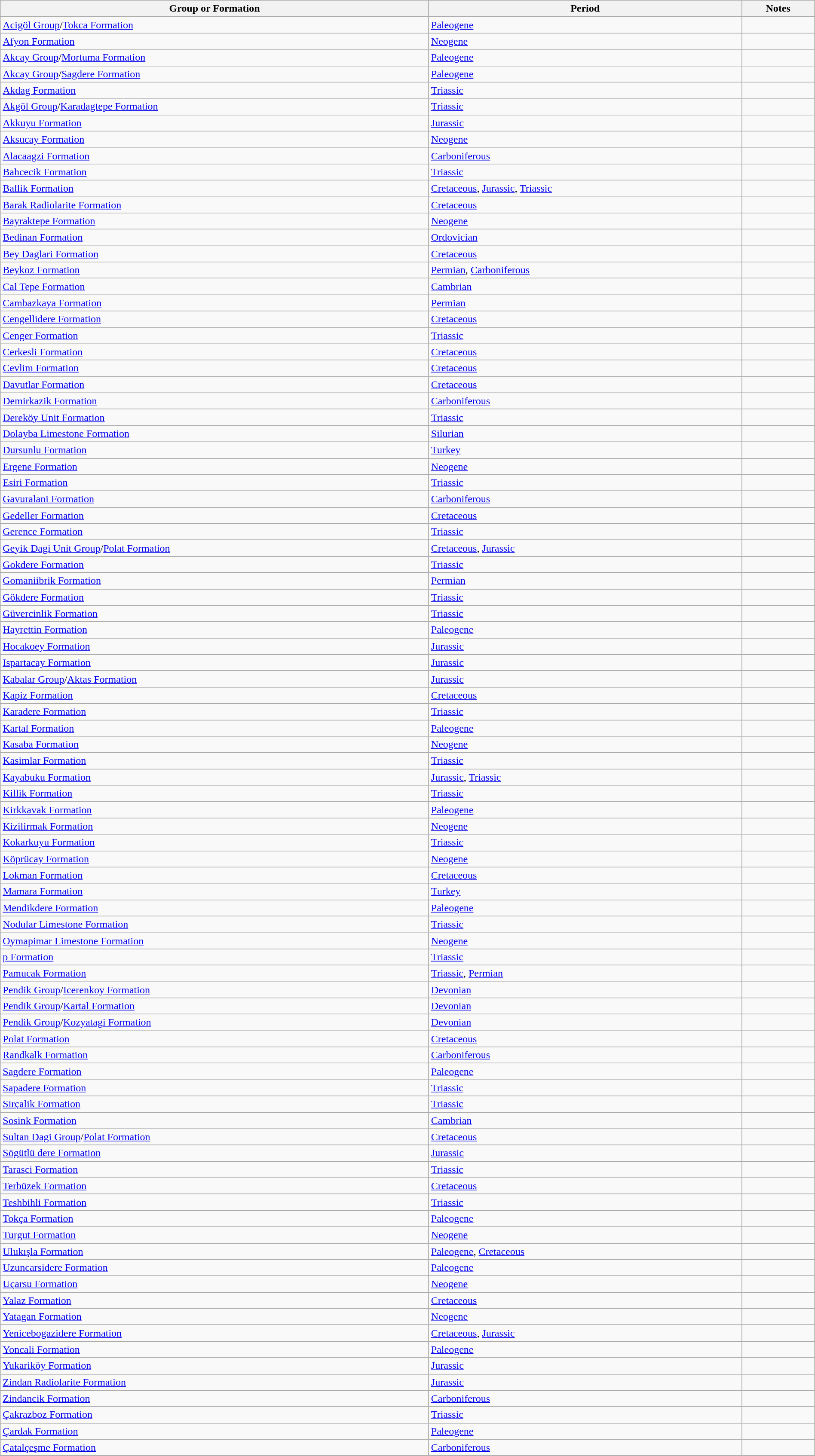<table class="wikitable sortable" style="width: 100%;">
<tr>
<th>Group or Formation</th>
<th>Period</th>
<th class="unsortable">Notes</th>
</tr>
<tr>
<td><a href='#'>Acigöl Group</a>/<a href='#'>Tokca Formation</a></td>
<td><a href='#'>Paleogene</a></td>
<td></td>
</tr>
<tr>
<td><a href='#'>Afyon Formation</a></td>
<td><a href='#'>Neogene</a></td>
<td></td>
</tr>
<tr>
<td><a href='#'>Akcay Group</a>/<a href='#'>Mortuma Formation</a></td>
<td><a href='#'>Paleogene</a></td>
<td></td>
</tr>
<tr>
<td><a href='#'>Akcay Group</a>/<a href='#'>Sagdere Formation</a></td>
<td><a href='#'>Paleogene</a></td>
<td></td>
</tr>
<tr>
<td><a href='#'>Akdag Formation</a></td>
<td><a href='#'>Triassic</a></td>
<td></td>
</tr>
<tr>
<td><a href='#'>Akgöl Group</a>/<a href='#'>Karadagtepe Formation</a></td>
<td><a href='#'>Triassic</a></td>
<td></td>
</tr>
<tr>
<td><a href='#'>Akkuyu Formation</a></td>
<td><a href='#'>Jurassic</a></td>
<td></td>
</tr>
<tr>
<td><a href='#'>Aksucay Formation</a></td>
<td><a href='#'>Neogene</a></td>
<td></td>
</tr>
<tr>
<td><a href='#'>Alacaagzi Formation</a></td>
<td><a href='#'>Carboniferous</a></td>
<td></td>
</tr>
<tr>
<td><a href='#'>Bahcecik Formation</a></td>
<td><a href='#'>Triassic</a></td>
<td></td>
</tr>
<tr>
<td><a href='#'>Ballik Formation</a></td>
<td><a href='#'>Cretaceous</a>, <a href='#'>Jurassic</a>, <a href='#'>Triassic</a></td>
<td></td>
</tr>
<tr>
<td><a href='#'>Barak Radiolarite Formation</a></td>
<td><a href='#'>Cretaceous</a></td>
<td></td>
</tr>
<tr>
<td><a href='#'>Bayraktepe Formation</a></td>
<td><a href='#'>Neogene</a></td>
<td></td>
</tr>
<tr>
<td><a href='#'>Bedinan Formation</a></td>
<td><a href='#'>Ordovician</a></td>
<td></td>
</tr>
<tr>
<td><a href='#'>Bey Daglari Formation</a></td>
<td><a href='#'>Cretaceous</a></td>
<td></td>
</tr>
<tr>
<td><a href='#'>Beykoz Formation</a></td>
<td><a href='#'>Permian</a>, <a href='#'>Carboniferous</a></td>
<td></td>
</tr>
<tr>
<td><a href='#'>Cal Tepe Formation</a></td>
<td><a href='#'>Cambrian</a></td>
<td></td>
</tr>
<tr>
<td><a href='#'>Cambazkaya Formation</a></td>
<td><a href='#'>Permian</a></td>
<td></td>
</tr>
<tr>
<td><a href='#'>Cengellidere Formation</a></td>
<td><a href='#'>Cretaceous</a></td>
<td></td>
</tr>
<tr>
<td><a href='#'>Cenger Formation</a></td>
<td><a href='#'>Triassic</a></td>
<td></td>
</tr>
<tr>
<td><a href='#'>Cerkesli Formation</a></td>
<td><a href='#'>Cretaceous</a></td>
<td></td>
</tr>
<tr>
<td><a href='#'>Cevlim Formation</a></td>
<td><a href='#'>Cretaceous</a></td>
<td></td>
</tr>
<tr>
<td><a href='#'>Davutlar Formation</a></td>
<td><a href='#'>Cretaceous</a></td>
<td></td>
</tr>
<tr>
<td><a href='#'>Demirkazik Formation</a></td>
<td><a href='#'>Carboniferous</a></td>
<td></td>
</tr>
<tr>
<td><a href='#'>Dereköy Unit Formation</a></td>
<td><a href='#'>Triassic</a></td>
<td></td>
</tr>
<tr>
<td><a href='#'>Dolayba Limestone Formation</a></td>
<td><a href='#'>Silurian</a></td>
<td></td>
</tr>
<tr>
<td><a href='#'>Dursunlu Formation</a></td>
<td><a href='#'>Turkey</a></td>
<td></td>
</tr>
<tr>
<td><a href='#'>Ergene Formation</a></td>
<td><a href='#'>Neogene</a></td>
<td></td>
</tr>
<tr>
<td><a href='#'>Esiri Formation</a></td>
<td><a href='#'>Triassic</a></td>
<td></td>
</tr>
<tr>
<td><a href='#'>Gavuralani Formation</a></td>
<td><a href='#'>Carboniferous</a></td>
<td></td>
</tr>
<tr>
<td><a href='#'>Gedeller Formation</a></td>
<td><a href='#'>Cretaceous</a></td>
<td></td>
</tr>
<tr>
<td><a href='#'>Gerence Formation</a></td>
<td><a href='#'>Triassic</a></td>
<td></td>
</tr>
<tr>
<td><a href='#'>Geyik Dagi Unit Group</a>/<a href='#'>Polat Formation</a></td>
<td><a href='#'>Cretaceous</a>, <a href='#'>Jurassic</a></td>
<td></td>
</tr>
<tr>
<td><a href='#'>Gokdere Formation</a></td>
<td><a href='#'>Triassic</a></td>
<td></td>
</tr>
<tr>
<td><a href='#'>Gomaniibrik Formation</a></td>
<td><a href='#'>Permian</a></td>
<td></td>
</tr>
<tr>
<td><a href='#'>Gökdere Formation</a></td>
<td><a href='#'>Triassic</a></td>
<td></td>
</tr>
<tr>
<td><a href='#'>Güvercinlik Formation</a></td>
<td><a href='#'>Triassic</a></td>
<td></td>
</tr>
<tr>
<td><a href='#'>Hayrettin Formation</a></td>
<td><a href='#'>Paleogene</a></td>
<td></td>
</tr>
<tr>
<td><a href='#'>Hocakoey Formation</a></td>
<td><a href='#'>Jurassic</a></td>
<td></td>
</tr>
<tr>
<td><a href='#'>Ispartacay Formation</a></td>
<td><a href='#'>Jurassic</a></td>
<td></td>
</tr>
<tr>
<td><a href='#'>Kabalar Group</a>/<a href='#'>Aktas Formation</a></td>
<td><a href='#'>Jurassic</a></td>
<td></td>
</tr>
<tr>
<td><a href='#'>Kapiz Formation</a></td>
<td><a href='#'>Cretaceous</a></td>
<td></td>
</tr>
<tr>
<td><a href='#'>Karadere Formation</a></td>
<td><a href='#'>Triassic</a></td>
<td></td>
</tr>
<tr>
<td><a href='#'>Kartal Formation</a></td>
<td><a href='#'>Paleogene</a></td>
<td></td>
</tr>
<tr>
<td><a href='#'>Kasaba Formation</a></td>
<td><a href='#'>Neogene</a></td>
<td></td>
</tr>
<tr>
<td><a href='#'>Kasimlar Formation</a></td>
<td><a href='#'>Triassic</a></td>
<td></td>
</tr>
<tr>
<td><a href='#'>Kayabuku Formation</a></td>
<td><a href='#'>Jurassic</a>, <a href='#'>Triassic</a></td>
<td></td>
</tr>
<tr>
<td><a href='#'>Killik Formation</a></td>
<td><a href='#'>Triassic</a></td>
<td></td>
</tr>
<tr>
<td><a href='#'>Kirkkavak Formation</a></td>
<td><a href='#'>Paleogene</a></td>
<td></td>
</tr>
<tr>
<td><a href='#'>Kizilirmak Formation</a></td>
<td><a href='#'>Neogene</a></td>
<td></td>
</tr>
<tr>
<td><a href='#'>Kokarkuyu Formation</a></td>
<td><a href='#'>Triassic</a></td>
<td></td>
</tr>
<tr>
<td><a href='#'>Köprücay Formation</a></td>
<td><a href='#'>Neogene</a></td>
<td></td>
</tr>
<tr>
<td><a href='#'>Lokman Formation</a></td>
<td><a href='#'>Cretaceous</a></td>
<td></td>
</tr>
<tr>
<td><a href='#'>Mamara Formation</a></td>
<td><a href='#'>Turkey</a></td>
<td></td>
</tr>
<tr>
<td><a href='#'>Mendikdere Formation</a></td>
<td><a href='#'>Paleogene</a></td>
<td></td>
</tr>
<tr>
<td><a href='#'>Nodular Limestone Formation</a></td>
<td><a href='#'>Triassic</a></td>
<td></td>
</tr>
<tr>
<td><a href='#'>Oymapimar Limestone Formation</a></td>
<td><a href='#'>Neogene</a></td>
<td></td>
</tr>
<tr>
<td><a href='#'>p Formation</a></td>
<td><a href='#'>Triassic</a></td>
<td></td>
</tr>
<tr>
<td><a href='#'>Pamucak Formation</a></td>
<td><a href='#'>Triassic</a>, <a href='#'>Permian</a></td>
<td></td>
</tr>
<tr>
<td><a href='#'>Pendik Group</a>/<a href='#'>Icerenkoy Formation</a></td>
<td><a href='#'>Devonian</a></td>
<td></td>
</tr>
<tr>
<td><a href='#'>Pendik Group</a>/<a href='#'>Kartal Formation</a></td>
<td><a href='#'>Devonian</a></td>
<td></td>
</tr>
<tr>
<td><a href='#'>Pendik Group</a>/<a href='#'>Kozyatagi Formation</a></td>
<td><a href='#'>Devonian</a></td>
<td></td>
</tr>
<tr>
<td><a href='#'>Polat Formation</a></td>
<td><a href='#'>Cretaceous</a></td>
<td></td>
</tr>
<tr>
<td><a href='#'>Randkalk Formation</a></td>
<td><a href='#'>Carboniferous</a></td>
<td></td>
</tr>
<tr>
<td><a href='#'>Sagdere Formation</a></td>
<td><a href='#'>Paleogene</a></td>
<td></td>
</tr>
<tr>
<td><a href='#'>Sapadere Formation</a></td>
<td><a href='#'>Triassic</a></td>
<td></td>
</tr>
<tr>
<td><a href='#'>Sirçalik Formation</a></td>
<td><a href='#'>Triassic</a></td>
<td></td>
</tr>
<tr>
<td><a href='#'>Sosink Formation</a></td>
<td><a href='#'>Cambrian</a></td>
<td></td>
</tr>
<tr>
<td><a href='#'>Sultan Dagi Group</a>/<a href='#'>Polat Formation</a></td>
<td><a href='#'>Cretaceous</a></td>
<td></td>
</tr>
<tr>
<td><a href='#'>Sögütlü dere Formation</a></td>
<td><a href='#'>Jurassic</a></td>
<td></td>
</tr>
<tr>
<td><a href='#'>Tarasci Formation</a></td>
<td><a href='#'>Triassic</a></td>
<td></td>
</tr>
<tr>
<td><a href='#'>Terbüzek Formation</a></td>
<td><a href='#'>Cretaceous</a></td>
<td></td>
</tr>
<tr>
<td><a href='#'>Teshbihli Formation</a></td>
<td><a href='#'>Triassic</a></td>
<td></td>
</tr>
<tr>
<td><a href='#'>Tokça Formation</a></td>
<td><a href='#'>Paleogene</a></td>
<td></td>
</tr>
<tr>
<td><a href='#'>Turgut Formation</a></td>
<td><a href='#'>Neogene</a></td>
<td></td>
</tr>
<tr>
<td><a href='#'>Ulukışla Formation</a></td>
<td><a href='#'>Paleogene</a>, <a href='#'>Cretaceous</a></td>
<td></td>
</tr>
<tr>
<td><a href='#'>Uzuncarsidere Formation</a></td>
<td><a href='#'>Paleogene</a></td>
<td></td>
</tr>
<tr>
<td><a href='#'>Uçarsu Formation</a></td>
<td><a href='#'>Neogene</a></td>
<td></td>
</tr>
<tr>
<td><a href='#'>Yalaz Formation</a></td>
<td><a href='#'>Cretaceous</a></td>
<td></td>
</tr>
<tr>
<td><a href='#'>Yatagan Formation</a></td>
<td><a href='#'>Neogene</a></td>
<td></td>
</tr>
<tr>
<td><a href='#'>Yenicebogazidere Formation</a></td>
<td><a href='#'>Cretaceous</a>, <a href='#'>Jurassic</a></td>
<td></td>
</tr>
<tr>
<td><a href='#'>Yoncali Formation</a></td>
<td><a href='#'>Paleogene</a></td>
<td></td>
</tr>
<tr>
<td><a href='#'>Yukariköy Formation</a></td>
<td><a href='#'>Jurassic</a></td>
<td></td>
</tr>
<tr>
<td><a href='#'>Zindan Radiolarite Formation</a></td>
<td><a href='#'>Jurassic</a></td>
<td></td>
</tr>
<tr>
<td><a href='#'>Zindancik Formation</a></td>
<td><a href='#'>Carboniferous</a></td>
<td></td>
</tr>
<tr>
<td><a href='#'>Çakrazboz Formation</a></td>
<td><a href='#'>Triassic</a></td>
<td></td>
</tr>
<tr>
<td><a href='#'>Çardak Formation</a></td>
<td><a href='#'>Paleogene</a></td>
<td></td>
</tr>
<tr>
<td><a href='#'>Çatalçeşme Formation</a></td>
<td><a href='#'>Carboniferous</a></td>
<td></td>
</tr>
<tr>
</tr>
</table>
